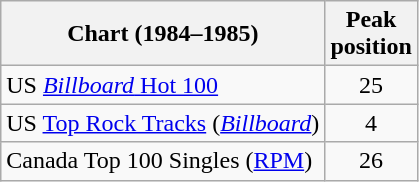<table class="wikitable">
<tr>
<th>Chart (1984–1985)</th>
<th>Peak<br>position</th>
</tr>
<tr>
<td>US <a href='#'><em>Billboard</em> Hot 100</a></td>
<td align="center">25</td>
</tr>
<tr>
<td>US <a href='#'>Top Rock Tracks</a> (<em><a href='#'>Billboard</a></em>)</td>
<td align="center">4</td>
</tr>
<tr>
<td>Canada Top 100 Singles (<a href='#'>RPM</a>)</td>
<td align="center">26</td>
</tr>
</table>
